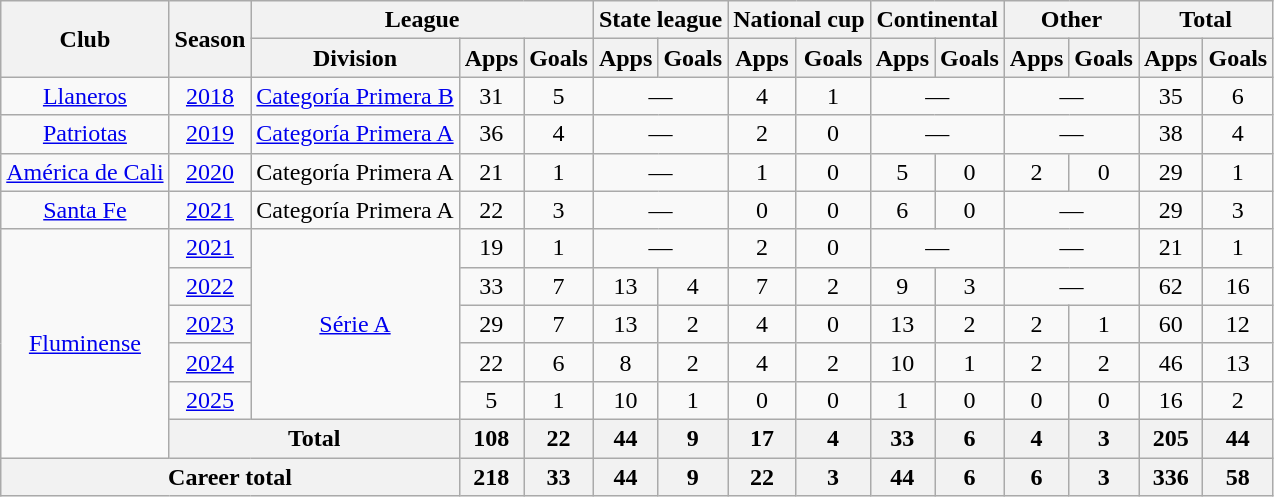<table class="wikitable" style="text-align: center;">
<tr>
<th rowspan="2">Club</th>
<th rowspan="2">Season</th>
<th colspan="3">League</th>
<th colspan="2">State league</th>
<th colspan="2">National cup</th>
<th colspan="2">Continental</th>
<th colspan="2">Other</th>
<th colspan="2">Total</th>
</tr>
<tr>
<th>Division</th>
<th>Apps</th>
<th>Goals</th>
<th>Apps</th>
<th>Goals</th>
<th>Apps</th>
<th>Goals</th>
<th>Apps</th>
<th>Goals</th>
<th>Apps</th>
<th>Goals</th>
<th>Apps</th>
<th>Goals</th>
</tr>
<tr>
<td><a href='#'>Llaneros</a></td>
<td><a href='#'>2018</a></td>
<td><a href='#'>Categoría Primera B</a></td>
<td>31</td>
<td>5</td>
<td colspan="2">—</td>
<td>4</td>
<td>1</td>
<td colspan="2">—</td>
<td colspan="2">—</td>
<td>35</td>
<td>6</td>
</tr>
<tr>
<td><a href='#'>Patriotas</a></td>
<td><a href='#'>2019</a></td>
<td><a href='#'>Categoría Primera A</a></td>
<td>36</td>
<td>4</td>
<td colspan="2">—</td>
<td>2</td>
<td>0</td>
<td colspan="2">—</td>
<td colspan="2">—</td>
<td>38</td>
<td>4</td>
</tr>
<tr>
<td><a href='#'>América de Cali</a></td>
<td><a href='#'>2020</a></td>
<td>Categoría Primera A</td>
<td>21</td>
<td>1</td>
<td colspan="2">—</td>
<td>1</td>
<td>0</td>
<td>5</td>
<td>0</td>
<td>2</td>
<td>0</td>
<td>29</td>
<td>1</td>
</tr>
<tr>
<td><a href='#'>Santa Fe</a></td>
<td><a href='#'>2021</a></td>
<td>Categoría Primera A</td>
<td>22</td>
<td>3</td>
<td colspan="2">—</td>
<td>0</td>
<td>0</td>
<td>6</td>
<td>0</td>
<td colspan="2">—</td>
<td>29</td>
<td>3</td>
</tr>
<tr>
<td rowspan="6"><a href='#'>Fluminense</a></td>
<td><a href='#'>2021</a></td>
<td rowspan="5"><a href='#'>Série A</a></td>
<td>19</td>
<td>1</td>
<td colspan="2">—</td>
<td>2</td>
<td>0</td>
<td colspan="2">—</td>
<td colspan="2">—</td>
<td>21</td>
<td>1</td>
</tr>
<tr>
<td><a href='#'>2022</a></td>
<td>33</td>
<td>7</td>
<td>13</td>
<td>4</td>
<td>7</td>
<td>2</td>
<td>9</td>
<td>3</td>
<td colspan="2">—</td>
<td>62</td>
<td>16</td>
</tr>
<tr>
<td><a href='#'>2023</a></td>
<td>29</td>
<td>7</td>
<td>13</td>
<td>2</td>
<td>4</td>
<td>0</td>
<td>13</td>
<td>2</td>
<td>2</td>
<td>1</td>
<td>60</td>
<td>12</td>
</tr>
<tr>
<td><a href='#'>2024</a></td>
<td>22</td>
<td>6</td>
<td>8</td>
<td>2</td>
<td>4</td>
<td>2</td>
<td>10</td>
<td>1</td>
<td>2</td>
<td>2</td>
<td>46</td>
<td>13</td>
</tr>
<tr>
<td><a href='#'>2025</a></td>
<td>5</td>
<td>1</td>
<td>10</td>
<td>1</td>
<td>0</td>
<td>0</td>
<td>1</td>
<td>0</td>
<td>0</td>
<td>0</td>
<td>16</td>
<td>2</td>
</tr>
<tr>
<th colspan="2">Total</th>
<th>108</th>
<th>22</th>
<th>44</th>
<th>9</th>
<th>17</th>
<th>4</th>
<th>33</th>
<th>6</th>
<th>4</th>
<th>3</th>
<th>205</th>
<th>44</th>
</tr>
<tr>
<th colspan="3">Career total</th>
<th>218</th>
<th>33</th>
<th>44</th>
<th>9</th>
<th>22</th>
<th>3</th>
<th>44</th>
<th>6</th>
<th>6</th>
<th>3</th>
<th>336</th>
<th>58</th>
</tr>
</table>
